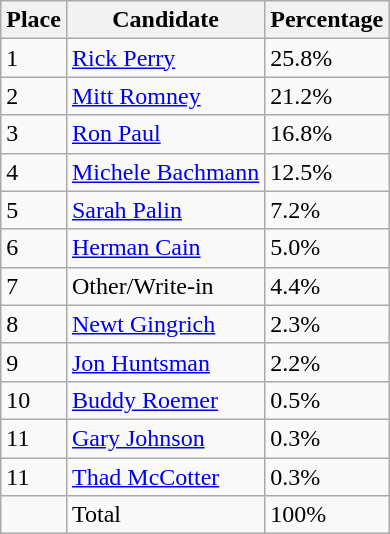<table class="wikitable">
<tr>
<th>Place</th>
<th>Candidate</th>
<th>Percentage</th>
</tr>
<tr>
<td>1</td>
<td><a href='#'>Rick Perry</a></td>
<td>25.8%</td>
</tr>
<tr>
<td>2</td>
<td><a href='#'>Mitt Romney</a></td>
<td>21.2%</td>
</tr>
<tr>
<td>3</td>
<td><a href='#'>Ron Paul</a></td>
<td>16.8%</td>
</tr>
<tr>
<td>4</td>
<td><a href='#'>Michele Bachmann</a></td>
<td>12.5%</td>
</tr>
<tr>
<td>5</td>
<td><a href='#'>Sarah Palin</a></td>
<td>7.2%</td>
</tr>
<tr>
<td>6</td>
<td><a href='#'>Herman Cain</a></td>
<td>5.0%</td>
</tr>
<tr>
<td>7</td>
<td>Other/Write-in</td>
<td>4.4%</td>
</tr>
<tr>
<td>8</td>
<td><a href='#'>Newt Gingrich</a></td>
<td>2.3%</td>
</tr>
<tr>
<td>9</td>
<td><a href='#'>Jon Huntsman</a></td>
<td>2.2%</td>
</tr>
<tr>
<td>10</td>
<td><a href='#'>Buddy Roemer</a></td>
<td>0.5%</td>
</tr>
<tr>
<td>11</td>
<td><a href='#'>Gary Johnson</a></td>
<td>0.3%</td>
</tr>
<tr>
<td>11</td>
<td><a href='#'>Thad McCotter</a></td>
<td>0.3%</td>
</tr>
<tr>
<td></td>
<td>Total</td>
<td>100%</td>
</tr>
</table>
